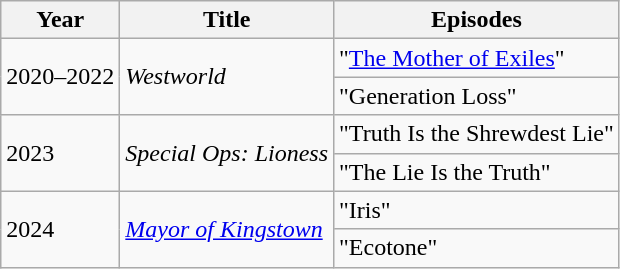<table class="wikitable">
<tr>
<th>Year</th>
<th>Title</th>
<th>Episodes</th>
</tr>
<tr>
<td rowspan=2>2020–2022</td>
<td rowspan=2><em>Westworld</em></td>
<td>"<a href='#'>The Mother of Exiles</a>"</td>
</tr>
<tr>
<td>"Generation Loss"</td>
</tr>
<tr>
<td rowspan=2>2023</td>
<td rowspan=2><em>Special Ops: Lioness</em></td>
<td>"Truth Is the Shrewdest Lie"</td>
</tr>
<tr>
<td>"The Lie Is the Truth"</td>
</tr>
<tr>
<td rowspan=2>2024</td>
<td rowspan=2><em><a href='#'>Mayor of Kingstown</a></em></td>
<td>"Iris"</td>
</tr>
<tr>
<td>"Ecotone"</td>
</tr>
</table>
